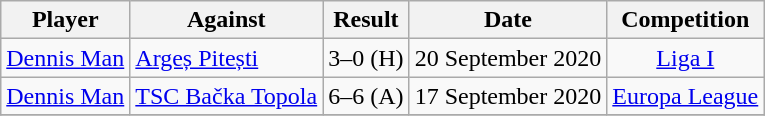<table class="wikitable sortable">
<tr>
<th>Player</th>
<th>Against</th>
<th>Result</th>
<th>Date</th>
<th>Competition</th>
</tr>
<tr>
<td> <a href='#'>Dennis Man</a></td>
<td> <a href='#'>Argeș Pitești</a></td>
<td align=center>3–0 (H)</td>
<td>20 September 2020</td>
<td align=center><a href='#'>Liga I</a></td>
</tr>
<tr>
<td> <a href='#'>Dennis Man</a></td>
<td> <a href='#'>TSC Bačka Topola</a></td>
<td align=center>6–6 (A)</td>
<td>17 September 2020</td>
<td align=center><a href='#'>Europa League</a></td>
</tr>
<tr>
</tr>
</table>
